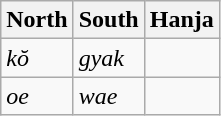<table class="wikitable">
<tr>
<th>North</th>
<th>South</th>
<th>Hanja</th>
</tr>
<tr>
<td>  <em>kŏ</em></td>
<td>  <em>gyak</em></td>
<td></td>
</tr>
<tr>
<td>  <em>oe</em></td>
<td>  <em>wae</em></td>
<td></td>
</tr>
</table>
